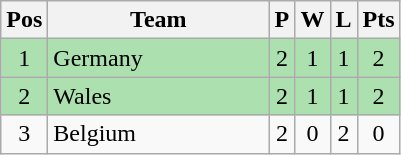<table class="wikitable" style="font-size: 100%">
<tr>
<th width=20>Pos</th>
<th width=140>Team</th>
<th width=10>P</th>
<th width=10>W</th>
<th width=10>L</th>
<th width=20>Pts</th>
</tr>
<tr align=center style="background:#ACE1AF;">
<td>1</td>
<td align="left"> Germany</td>
<td>2</td>
<td>1</td>
<td>1</td>
<td>2</td>
</tr>
<tr align=center style="background:#ACE1AF;">
<td>2</td>
<td align="left"> Wales</td>
<td>2</td>
<td>1</td>
<td>1</td>
<td>2</td>
</tr>
<tr align=center>
<td>3</td>
<td align="left"> Belgium</td>
<td>2</td>
<td>0</td>
<td>2</td>
<td>0</td>
</tr>
</table>
